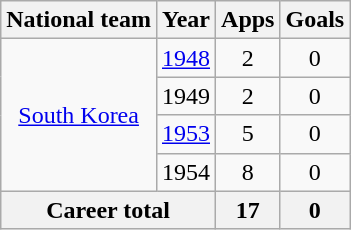<table class="wikitable" style="text-align:center">
<tr>
<th>National team</th>
<th>Year</th>
<th>Apps</th>
<th>Goals</th>
</tr>
<tr>
<td rowspan=4><a href='#'>South Korea</a></td>
<td><a href='#'>1948</a></td>
<td>2</td>
<td>0</td>
</tr>
<tr>
<td>1949</td>
<td>2</td>
<td>0</td>
</tr>
<tr>
<td><a href='#'>1953</a></td>
<td>5</td>
<td>0</td>
</tr>
<tr>
<td>1954</td>
<td>8</td>
<td>0</td>
</tr>
<tr>
<th colspan="2">Career total</th>
<th>17</th>
<th>0</th>
</tr>
</table>
